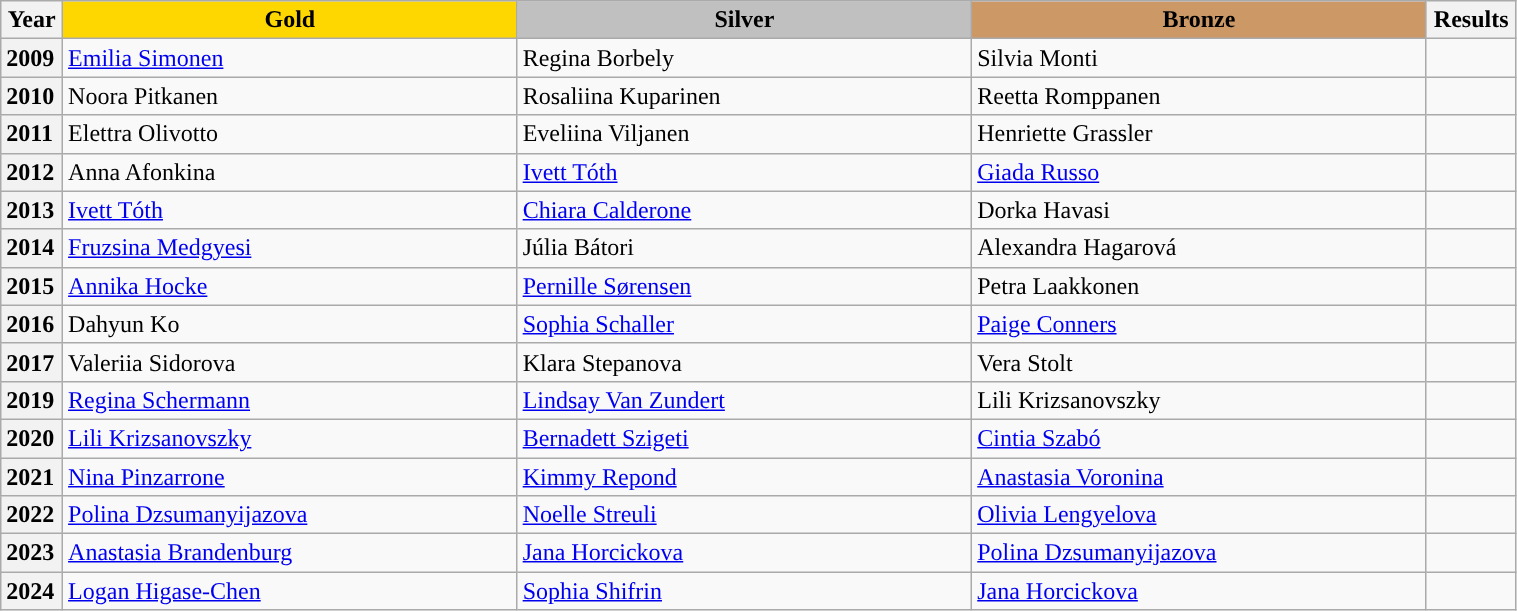<table class="wikitable unsortable" style="text-align:left; width:80%;">
<tr>
<th scope="col" style="text-align:center;">Year</th>
<td scope="col" style="text-align:center; width:30%; background:gold"><strong>Gold</strong></td>
<td scope="col" style="text-align:center; width:30%; background:silver"><strong>Silver</strong></td>
<td scope="col" style="text-align:center; width:30%; background:#c96"><strong>Bronze</strong></td>
<th scope="col" style="text-align:center;">Results</th>
</tr>
<tr>
<th scope="row" style="text-align:left">2009</th>
<td> <a href='#'>Emilia Simonen</a></td>
<td> Regina Borbely</td>
<td> Silvia Monti</td>
<td></td>
</tr>
<tr>
<th scope="row" style="text-align:left">2010</th>
<td> Noora Pitkanen</td>
<td> Rosaliina Kuparinen</td>
<td> Reetta Romppanen</td>
<td></td>
</tr>
<tr>
<th scope="row" style="text-align:left">2011</th>
<td> Elettra Olivotto</td>
<td> Eveliina Viljanen</td>
<td> Henriette Grassler</td>
<td></td>
</tr>
<tr>
<th scope="row" style="text-align:left">2012</th>
<td> Anna Afonkina</td>
<td> <a href='#'>Ivett Tóth</a></td>
<td> <a href='#'>Giada Russo</a></td>
<td></td>
</tr>
<tr>
<th scope="row" style="text-align:left">2013</th>
<td> <a href='#'>Ivett Tóth</a></td>
<td> <a href='#'>Chiara Calderone</a></td>
<td> Dorka Havasi</td>
<td></td>
</tr>
<tr>
<th scope="row" style="text-align:left">2014</th>
<td> <a href='#'>Fruzsina Medgyesi</a></td>
<td> Júlia Bátori</td>
<td> Alexandra Hagarová</td>
<td></td>
</tr>
<tr>
<th scope="row" style="text-align:left">2015</th>
<td> <a href='#'>Annika Hocke</a></td>
<td> <a href='#'>Pernille Sørensen</a></td>
<td> Petra Laakkonen</td>
<td></td>
</tr>
<tr>
<th scope="row" style="text-align:left">2016</th>
<td> Dahyun Ko</td>
<td> <a href='#'>Sophia Schaller</a></td>
<td> <a href='#'>Paige Conners</a></td>
<td></td>
</tr>
<tr>
<th scope="row" style="text-align:left">2017</th>
<td> Valeriia Sidorova</td>
<td> Klara Stepanova</td>
<td> Vera Stolt</td>
<td></td>
</tr>
<tr>
<th scope="row" style="text-align:left">2019</th>
<td> <a href='#'>Regina Schermann</a></td>
<td> <a href='#'>Lindsay Van Zundert</a></td>
<td> Lili Krizsanovszky</td>
<td></td>
</tr>
<tr>
<th scope="row" style="text-align:left">2020</th>
<td> <a href='#'>Lili Krizsanovszky</a></td>
<td> <a href='#'>Bernadett Szigeti</a></td>
<td> <a href='#'>Cintia Szabó</a></td>
<td></td>
</tr>
<tr>
<th scope="row" style="text-align:left">2021</th>
<td> <a href='#'>Nina Pinzarrone</a></td>
<td> <a href='#'>Kimmy Repond</a></td>
<td> <a href='#'>Anastasia Voronina</a></td>
<td></td>
</tr>
<tr>
<th scope="row" style="text-align:left">2022</th>
<td> <a href='#'>Polina Dzsumanyijazova</a></td>
<td> <a href='#'>Noelle Streuli</a></td>
<td> <a href='#'>Olivia Lengyelova</a></td>
<td></td>
</tr>
<tr>
<th scope="row" style="text-align:left">2023</th>
<td> <a href='#'>Anastasia Brandenburg</a></td>
<td> <a href='#'>Jana Horcickova</a></td>
<td> <a href='#'>Polina Dzsumanyijazova</a></td>
<td></td>
</tr>
<tr>
<th scope="row" style="text-align:left">2024</th>
<td> <a href='#'>Logan Higase-Chen</a></td>
<td> <a href='#'>Sophia Shifrin</a></td>
<td> <a href='#'>Jana Horcickova</a></td>
<td></td>
</tr>
</table>
